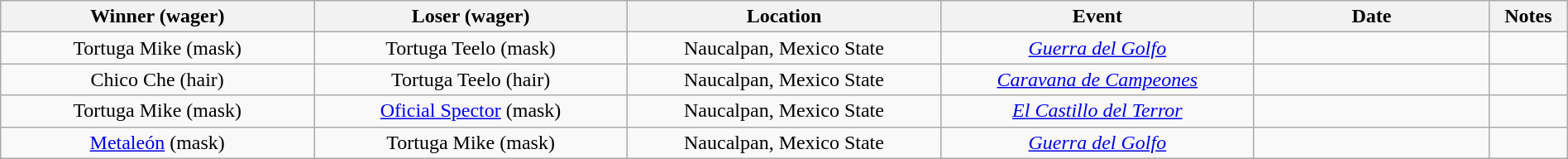<table class="wikitable sortable" width=100%  style="text-align: center">
<tr>
<th width=20% scope="col">Winner (wager)</th>
<th width=20% scope="col">Loser (wager)</th>
<th width=20% scope="col">Location</th>
<th width=20% scope="col">Event</th>
<th width=15% scope="col">Date</th>
<th class="unsortable" width=5% scope="col">Notes</th>
</tr>
<tr>
<td>Tortuga Mike (mask)</td>
<td>Tortuga Teelo (mask)</td>
<td>Naucalpan, Mexico State</td>
<td><em><a href='#'>Guerra del Golfo</a></em></td>
<td></td>
<td></td>
</tr>
<tr>
<td>Chico Che (hair)</td>
<td>Tortuga Teelo (hair)</td>
<td>Naucalpan, Mexico State</td>
<td><em><a href='#'>Caravana de Campeones</a></em></td>
<td></td>
<td></td>
</tr>
<tr>
<td>Tortuga Mike (mask)</td>
<td><a href='#'>Oficial Spector</a> (mask)</td>
<td>Naucalpan, Mexico State</td>
<td><em><a href='#'>El Castillo del Terror</a></em></td>
<td></td>
<td></td>
</tr>
<tr>
<td><a href='#'>Metaleón</a> (mask)</td>
<td>Tortuga Mike (mask)</td>
<td>Naucalpan, Mexico State</td>
<td><em><a href='#'>Guerra del Golfo</a></em></td>
<td></td>
<td></td>
</tr>
</table>
